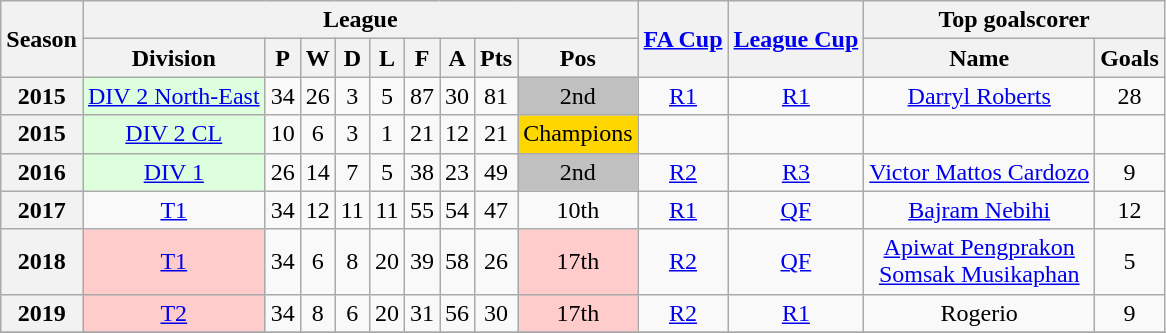<table class="wikitable" style="text-align: center">
<tr>
<th rowspan=2>Season</th>
<th colspan=9>League</th>
<th rowspan=2><a href='#'>FA Cup</a></th>
<th rowspan=2><a href='#'>League Cup</a></th>
<th colspan=2>Top goalscorer</th>
</tr>
<tr>
<th>Division</th>
<th>P</th>
<th>W</th>
<th>D</th>
<th>L</th>
<th>F</th>
<th>A</th>
<th>Pts</th>
<th>Pos</th>
<th>Name</th>
<th>Goals</th>
</tr>
<tr>
<th>2015</th>
<td bgcolor="#DDFFDD"><a href='#'>DIV 2 North-East</a></td>
<td>34</td>
<td>26</td>
<td>3</td>
<td>5</td>
<td>87</td>
<td>30</td>
<td>81</td>
<td bgcolor=silver>2nd</td>
<td><a href='#'>R1</a></td>
<td><a href='#'>R1</a></td>
<td><a href='#'>Darryl Roberts</a></td>
<td>28</td>
</tr>
<tr>
<th>2015</th>
<td bgcolor="#DDFFDD"><a href='#'>DIV 2 CL</a></td>
<td>10</td>
<td>6</td>
<td>3</td>
<td>1</td>
<td>21</td>
<td>12</td>
<td>21</td>
<td bgcolor=gold>Champions</td>
<td></td>
<td></td>
<td></td>
<td></td>
</tr>
<tr>
<th>2016</th>
<td bgcolor="#DDFFDD"><a href='#'>DIV 1</a></td>
<td>26</td>
<td>14</td>
<td>7</td>
<td>5</td>
<td>38</td>
<td>23</td>
<td>49</td>
<td style="background:silver;">2nd</td>
<td><a href='#'>R2</a></td>
<td><a href='#'>R3</a></td>
<td><a href='#'>Victor Mattos Cardozo</a></td>
<td>9</td>
</tr>
<tr>
<th>2017</th>
<td><a href='#'>T1</a></td>
<td>34</td>
<td>12</td>
<td>11</td>
<td>11</td>
<td>55</td>
<td>54</td>
<td>47</td>
<td>10th</td>
<td><a href='#'>R1</a></td>
<td><a href='#'>QF</a></td>
<td><a href='#'>Bajram Nebihi</a></td>
<td>12</td>
</tr>
<tr>
<th>2018</th>
<td bgcolor="#FFCCCC"><a href='#'>T1</a></td>
<td>34</td>
<td>6</td>
<td>8</td>
<td>20</td>
<td>39</td>
<td>58</td>
<td>26</td>
<td bgcolor="#FFCCCC">17th</td>
<td><a href='#'>R2</a></td>
<td><a href='#'>QF</a></td>
<td><a href='#'>Apiwat Pengprakon</a><br><a href='#'>Somsak Musikaphan</a></td>
<td>5</td>
</tr>
<tr>
<th>2019</th>
<td bgcolor="#FFCCCC"><a href='#'>T2</a></td>
<td>34</td>
<td>8</td>
<td>6</td>
<td>20</td>
<td>31</td>
<td>56</td>
<td>30</td>
<td bgcolor="#FFCCCC">17th</td>
<td><a href='#'>R2</a></td>
<td><a href='#'>R1</a></td>
<td>Rogerio</td>
<td>9</td>
</tr>
<tr>
</tr>
</table>
